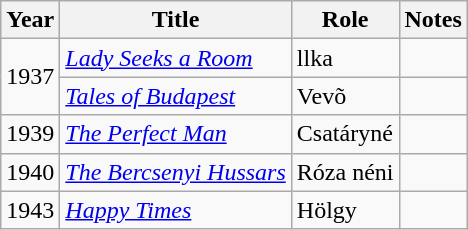<table class="wikitable sortable">
<tr>
<th>Year</th>
<th>Title</th>
<th>Role</th>
<th class="unsortable">Notes</th>
</tr>
<tr>
<td rowspan=2>1937</td>
<td><em><a href='#'>Lady Seeks a Room</a></em></td>
<td>llka</td>
<td></td>
</tr>
<tr>
<td><em><a href='#'>Tales of Budapest</a></em></td>
<td>Vevõ</td>
<td></td>
</tr>
<tr>
<td>1939</td>
<td><em><a href='#'>The Perfect Man</a></em></td>
<td>Csatáryné</td>
<td></td>
</tr>
<tr>
<td>1940</td>
<td><em><a href='#'>The Bercsenyi Hussars</a></em></td>
<td>Róza néni</td>
<td></td>
</tr>
<tr>
<td>1943</td>
<td><em><a href='#'>Happy Times</a></em></td>
<td>Hölgy</td>
<td></td>
</tr>
</table>
